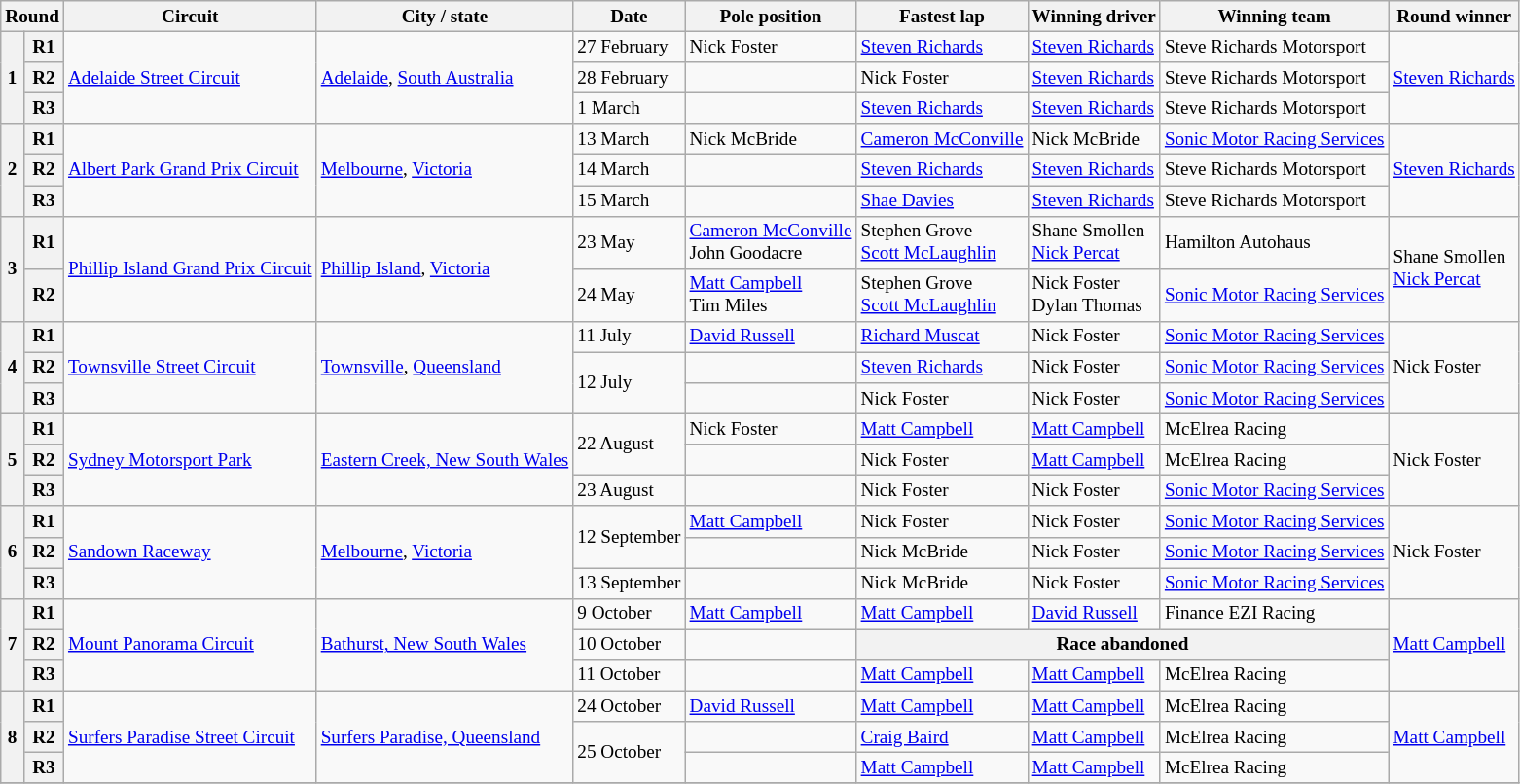<table class="wikitable" style="font-size: 80%">
<tr>
<th colspan="2">Round</th>
<th>Circuit</th>
<th>City / state</th>
<th>Date</th>
<th>Pole position</th>
<th>Fastest lap</th>
<th>Winning driver</th>
<th>Winning team</th>
<th>Round winner</th>
</tr>
<tr>
<th rowspan="3">1</th>
<th>R1</th>
<td rowspan="3"> <a href='#'>Adelaide Street Circuit</a></td>
<td rowspan="3"><a href='#'>Adelaide</a>, <a href='#'>South Australia</a></td>
<td>27 February</td>
<td> Nick Foster</td>
<td> <a href='#'>Steven Richards</a></td>
<td> <a href='#'>Steven Richards</a></td>
<td>Steve Richards Motorsport</td>
<td rowspan="3"> <a href='#'>Steven Richards</a></td>
</tr>
<tr>
<th>R2</th>
<td>28 February</td>
<td></td>
<td> Nick Foster</td>
<td> <a href='#'>Steven Richards</a></td>
<td>Steve Richards Motorsport</td>
</tr>
<tr>
<th>R3</th>
<td>1 March</td>
<td></td>
<td> <a href='#'>Steven Richards</a></td>
<td> <a href='#'>Steven Richards</a></td>
<td>Steve Richards Motorsport</td>
</tr>
<tr>
<th rowspan="3">2</th>
<th>R1</th>
<td rowspan="3"> <a href='#'>Albert Park Grand Prix Circuit</a></td>
<td rowspan="3"><a href='#'>Melbourne</a>, <a href='#'>Victoria</a></td>
<td>13 March</td>
<td> Nick McBride</td>
<td> <a href='#'>Cameron McConville</a></td>
<td> Nick McBride</td>
<td><a href='#'>Sonic Motor Racing Services</a></td>
<td rowspan="3"> <a href='#'>Steven Richards</a></td>
</tr>
<tr>
<th>R2</th>
<td>14 March</td>
<td></td>
<td> <a href='#'>Steven Richards</a></td>
<td> <a href='#'>Steven Richards</a></td>
<td>Steve Richards Motorsport</td>
</tr>
<tr>
<th>R3</th>
<td>15 March</td>
<td></td>
<td> <a href='#'>Shae Davies</a></td>
<td> <a href='#'>Steven Richards</a></td>
<td>Steve Richards Motorsport</td>
</tr>
<tr>
<th rowspan="2">3</th>
<th>R1</th>
<td rowspan="2"> <a href='#'>Phillip Island Grand Prix Circuit</a></td>
<td rowspan="2"><a href='#'>Phillip Island</a>, <a href='#'>Victoria</a></td>
<td>23 May</td>
<td> <a href='#'>Cameron McConville</a><br> John Goodacre</td>
<td> Stephen Grove<br> <a href='#'>Scott McLaughlin</a></td>
<td> Shane Smollen<br> <a href='#'>Nick Percat</a></td>
<td>Hamilton Autohaus</td>
<td rowspan="2"> Shane Smollen<br> <a href='#'>Nick Percat</a></td>
</tr>
<tr>
<th>R2</th>
<td>24 May</td>
<td> <a href='#'>Matt Campbell</a><br> Tim Miles</td>
<td> Stephen Grove<br> <a href='#'>Scott McLaughlin</a></td>
<td> Nick Foster<br> Dylan Thomas</td>
<td><a href='#'>Sonic Motor Racing Services</a></td>
</tr>
<tr>
<th rowspan="3">4</th>
<th>R1</th>
<td rowspan="3"> <a href='#'>Townsville Street Circuit</a></td>
<td rowspan="3"><a href='#'>Townsville</a>, <a href='#'>Queensland</a></td>
<td>11 July</td>
<td> <a href='#'>David Russell</a></td>
<td> <a href='#'>Richard Muscat</a></td>
<td> Nick Foster</td>
<td><a href='#'>Sonic Motor Racing Services</a></td>
<td rowspan="3"> Nick Foster</td>
</tr>
<tr>
<th>R2</th>
<td rowspan="2">12 July</td>
<td></td>
<td> <a href='#'>Steven Richards</a></td>
<td> Nick Foster</td>
<td><a href='#'>Sonic Motor Racing Services</a></td>
</tr>
<tr>
<th>R3</th>
<td></td>
<td> Nick Foster</td>
<td> Nick Foster</td>
<td><a href='#'>Sonic Motor Racing Services</a></td>
</tr>
<tr>
<th rowspan="3">5</th>
<th>R1</th>
<td rowspan="3"> <a href='#'>Sydney Motorsport Park</a></td>
<td rowspan="3"><a href='#'>Eastern Creek, New South Wales</a></td>
<td rowspan="2">22 August</td>
<td> Nick Foster</td>
<td> <a href='#'>Matt Campbell</a></td>
<td> <a href='#'>Matt Campbell</a></td>
<td>McElrea Racing</td>
<td rowspan="3"> Nick Foster</td>
</tr>
<tr>
<th>R2</th>
<td></td>
<td> Nick Foster</td>
<td> <a href='#'>Matt Campbell</a></td>
<td>McElrea Racing</td>
</tr>
<tr>
<th>R3</th>
<td>23 August</td>
<td></td>
<td> Nick Foster</td>
<td> Nick Foster</td>
<td><a href='#'>Sonic Motor Racing Services</a></td>
</tr>
<tr>
<th rowspan="3">6</th>
<th>R1</th>
<td rowspan="3"> <a href='#'>Sandown Raceway</a></td>
<td rowspan="3"><a href='#'>Melbourne</a>, <a href='#'>Victoria</a></td>
<td rowspan="2">12 September</td>
<td> <a href='#'>Matt Campbell</a></td>
<td> Nick Foster</td>
<td> Nick Foster</td>
<td><a href='#'>Sonic Motor Racing Services</a></td>
<td rowspan="3"> Nick Foster</td>
</tr>
<tr>
<th>R2</th>
<td></td>
<td> Nick McBride</td>
<td> Nick Foster</td>
<td><a href='#'>Sonic Motor Racing Services</a></td>
</tr>
<tr>
<th>R3</th>
<td>13 September</td>
<td></td>
<td> Nick McBride</td>
<td> Nick Foster</td>
<td><a href='#'>Sonic Motor Racing Services</a></td>
</tr>
<tr>
<th rowspan="3">7</th>
<th>R1</th>
<td rowspan="3"> <a href='#'>Mount Panorama Circuit</a></td>
<td rowspan="3"><a href='#'>Bathurst, New South Wales</a></td>
<td>9 October</td>
<td> <a href='#'>Matt Campbell</a></td>
<td> <a href='#'>Matt Campbell</a></td>
<td> <a href='#'>David Russell</a></td>
<td>Finance EZI Racing</td>
<td rowspan="3"> <a href='#'>Matt Campbell</a></td>
</tr>
<tr>
<th>R2</th>
<td>10 October</td>
<td></td>
<th colspan=3>Race abandoned </th>
</tr>
<tr>
<th>R3</th>
<td>11 October</td>
<td></td>
<td> <a href='#'>Matt Campbell</a></td>
<td> <a href='#'>Matt Campbell</a></td>
<td>McElrea Racing</td>
</tr>
<tr>
<th rowspan="3">8</th>
<th>R1</th>
<td rowspan="3"> <a href='#'>Surfers Paradise Street Circuit</a></td>
<td rowspan="3"><a href='#'>Surfers Paradise, Queensland</a></td>
<td>24 October</td>
<td> <a href='#'>David Russell</a></td>
<td> <a href='#'>Matt Campbell</a></td>
<td> <a href='#'>Matt Campbell</a></td>
<td>McElrea Racing</td>
<td rowspan="3"> <a href='#'>Matt Campbell</a></td>
</tr>
<tr>
<th>R2</th>
<td rowspan="2">25 October</td>
<td></td>
<td> <a href='#'>Craig Baird</a></td>
<td> <a href='#'>Matt Campbell</a></td>
<td>McElrea Racing</td>
</tr>
<tr>
<th>R3</th>
<td></td>
<td> <a href='#'>Matt Campbell</a></td>
<td> <a href='#'>Matt Campbell</a></td>
<td>McElrea Racing</td>
</tr>
<tr>
</tr>
</table>
